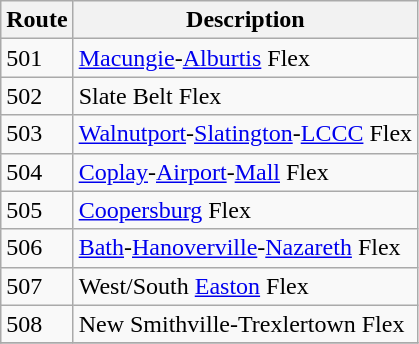<table class=wikitable>
<tr>
<th>Route</th>
<th>Description</th>
</tr>
<tr>
<td valign=top><div>501</div></td>
<td><a href='#'>Macungie</a>-<a href='#'>Alburtis</a> Flex</td>
</tr>
<tr>
<td valign=top><div>502</div></td>
<td>Slate Belt Flex</td>
</tr>
<tr>
<td valign=top><div>503</div></td>
<td><a href='#'>Walnutport</a>-<a href='#'>Slatington</a>-<a href='#'>LCCC</a> Flex</td>
</tr>
<tr>
<td valign=top><div>504</div></td>
<td><a href='#'>Coplay</a>-<a href='#'>Airport</a>-<a href='#'>Mall</a> Flex</td>
</tr>
<tr>
<td valign=top><div>505</div></td>
<td><a href='#'>Coopersburg</a> Flex</td>
</tr>
<tr>
<td valign=top><div>506</div></td>
<td><a href='#'>Bath</a>-<a href='#'>Hanoverville</a>-<a href='#'>Nazareth</a> Flex</td>
</tr>
<tr>
<td valign=top><div>507</div></td>
<td>West/South <a href='#'>Easton</a> Flex</td>
</tr>
<tr>
<td>508</td>
<td>New Smithville-Trexlertown Flex</td>
</tr>
<tr>
</tr>
</table>
